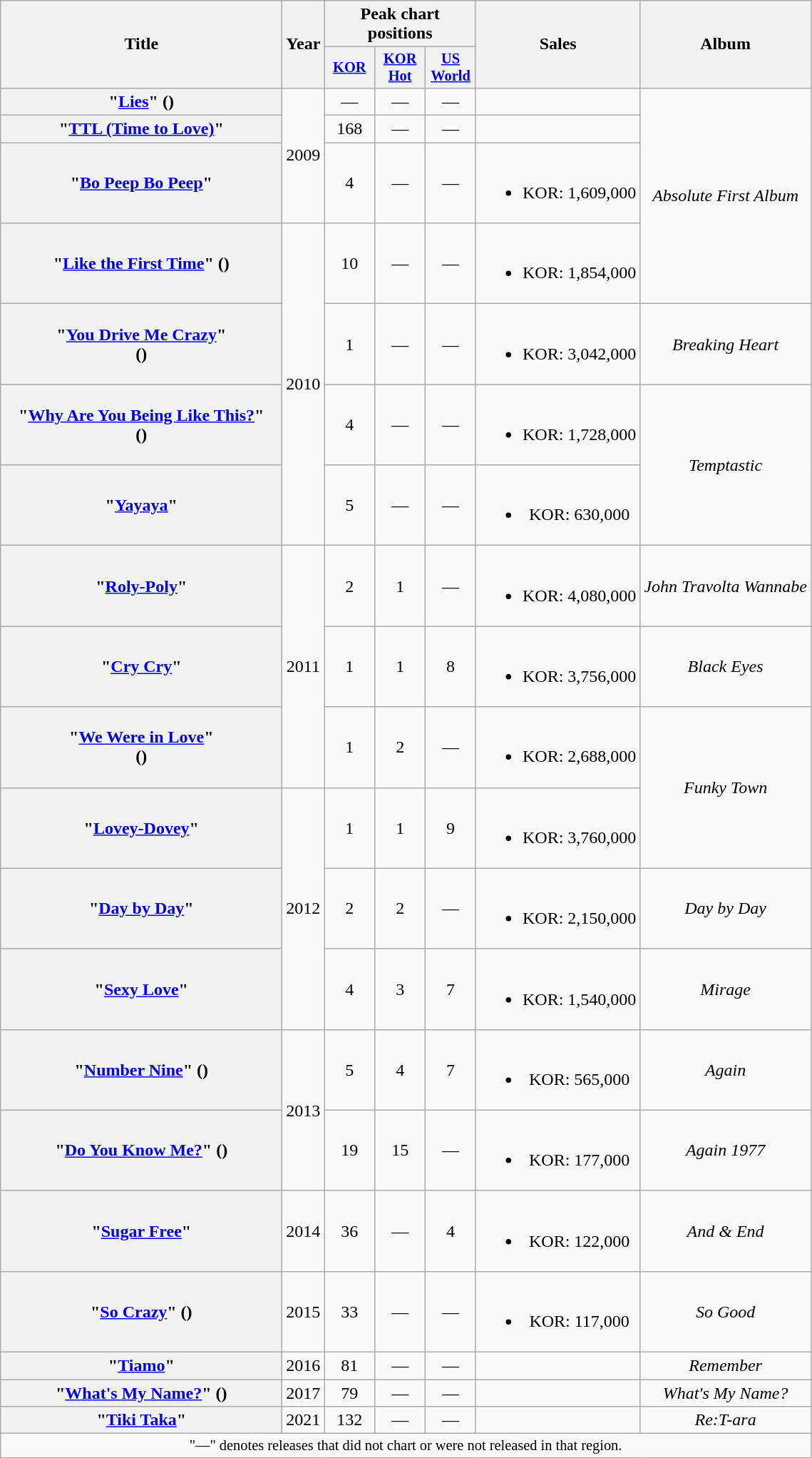<table class="wikitable plainrowheaders" style="text-align:center;">
<tr>
<th scope="col" rowspan="2" style="width:16em;">Title</th>
<th scope="col" rowspan="2">Year</th>
<th scope="col" colspan="3">Peak chart positions</th>
<th scope="col" rowspan="2">Sales</th>
<th scope="col" rowspan="2">Album</th>
</tr>
<tr>
<th scope="col" style="width:3em;font-size:85%"><a href='#'>KOR</a><br></th>
<th scope="col" style="width:3em;font-size:85%"><a href='#'>KOR Hot</a><br></th>
<th scope="col" style="width:3em;font-size:85%"><a href='#'>US World</a><br></th>
</tr>
<tr>
<th scope="row">"<a href='#'>Lies</a>" ()</th>
<td rowspan="3">2009</td>
<td>—</td>
<td>—</td>
<td>—</td>
<td></td>
<td rowspan="4"><em>Absolute First Album</em></td>
</tr>
<tr>
<th scope="row">"<a href='#'>TTL (Time to Love)</a>" <br></th>
<td>168</td>
<td>—</td>
<td>—</td>
<td></td>
</tr>
<tr>
<th scope="row">"<a href='#'>Bo Peep Bo Peep</a>"</th>
<td>4</td>
<td>—</td>
<td>—</td>
<td><br><ul><li>KOR: 1,609,000</li></ul></td>
</tr>
<tr>
<th scope="row">"<a href='#'>Like the First Time</a>" ()</th>
<td rowspan="4">2010</td>
<td>10</td>
<td>—</td>
<td>—</td>
<td><br><ul><li>KOR: 1,854,000</li></ul></td>
</tr>
<tr>
<th scope="row">"<a href='#'>You Drive Me Crazy</a>"<br>()</th>
<td>1</td>
<td>—</td>
<td>—</td>
<td><br><ul><li>KOR: 3,042,000</li></ul></td>
<td><em>Breaking Heart</em></td>
</tr>
<tr>
<th scope="row">"<a href='#'>Why Are You Being Like This?</a>"<br>()</th>
<td>4</td>
<td>—</td>
<td>—</td>
<td><br><ul><li>KOR: 1,728,000</li></ul></td>
<td rowspan="2"><em>Temptastic</em></td>
</tr>
<tr>
<th scope="row">"<a href='#'>Yayaya</a>"</th>
<td>5</td>
<td>—</td>
<td>—</td>
<td><br><ul><li>KOR: 630,000</li></ul></td>
</tr>
<tr>
<th scope="row">"<a href='#'>Roly-Poly</a>"</th>
<td rowspan="3">2011</td>
<td>2</td>
<td>1</td>
<td>—</td>
<td><br><ul><li>KOR: 4,080,000</li></ul></td>
<td><em>John Travolta Wannabe</em></td>
</tr>
<tr>
<th scope="row">"<a href='#'>Cry Cry</a>"</th>
<td>1</td>
<td>1</td>
<td>8</td>
<td><br><ul><li>KOR: 3,756,000</li></ul></td>
<td rowspan="1"><em>Black Eyes</em></td>
</tr>
<tr>
<th scope="row">"<a href='#'>We Were in Love</a>"<br>() </th>
<td>1</td>
<td>2</td>
<td>—</td>
<td><br><ul><li>KOR: 2,688,000</li></ul></td>
<td rowspan="2"><em>Funky Town</em></td>
</tr>
<tr>
<th scope="row">"<a href='#'>Lovey-Dovey</a>"</th>
<td rowspan="3">2012</td>
<td>1</td>
<td>1</td>
<td>9</td>
<td><br><ul><li>KOR: 3,760,000</li></ul></td>
</tr>
<tr>
<th scope="row">"<a href='#'>Day by Day</a>"</th>
<td>2</td>
<td>2</td>
<td>—</td>
<td><br><ul><li>KOR: 2,150,000</li></ul></td>
<td><em>Day by Day</em></td>
</tr>
<tr>
<th scope="row">"<a href='#'>Sexy Love</a>"</th>
<td>4</td>
<td>3</td>
<td>7</td>
<td><br><ul><li>KOR: 1,540,000</li></ul></td>
<td><em>Mirage</em></td>
</tr>
<tr>
<th scope="row">"<a href='#'>Number Nine</a>" ()</th>
<td rowspan="2">2013</td>
<td>5</td>
<td>4</td>
<td>7</td>
<td><br><ul><li>KOR: 565,000</li></ul></td>
<td><em>Again</em></td>
</tr>
<tr>
<th scope="row">"<a href='#'>Do You Know Me?</a>" ()</th>
<td>19</td>
<td>15</td>
<td>—</td>
<td><br><ul><li>KOR: 177,000</li></ul></td>
<td><em>Again 1977</em></td>
</tr>
<tr>
<th scope="row">"<a href='#'>Sugar Free</a>"</th>
<td>2014</td>
<td>36</td>
<td>—</td>
<td>4</td>
<td><br><ul><li>KOR: 122,000</li></ul></td>
<td><em>And & End</em></td>
</tr>
<tr>
<th scope="row">"<a href='#'>So Crazy</a>" ()</th>
<td>2015</td>
<td>33</td>
<td>—</td>
<td>—</td>
<td><br><ul><li>KOR: 117,000</li></ul></td>
<td><em>So Good</em></td>
</tr>
<tr>
<th scope="row">"<a href='#'>Tiamo</a>"</th>
<td>2016</td>
<td>81</td>
<td>—</td>
<td>—</td>
<td></td>
<td><em>Remember</em></td>
</tr>
<tr>
<th scope="row">"<a href='#'>What's My Name?</a>" ()</th>
<td>2017</td>
<td>79</td>
<td>—</td>
<td>—</td>
<td></td>
<td><em>What's My Name?</em></td>
</tr>
<tr>
<th scope="row">"<a href='#'>Tiki Taka</a>"</th>
<td>2021</td>
<td>132</td>
<td>—</td>
<td>—</td>
<td></td>
<td><em>Re:T-ara</em></td>
</tr>
<tr>
<td colspan="10" style="font-size:85%">"—" denotes releases that did not chart or were not released in that region.</td>
</tr>
</table>
